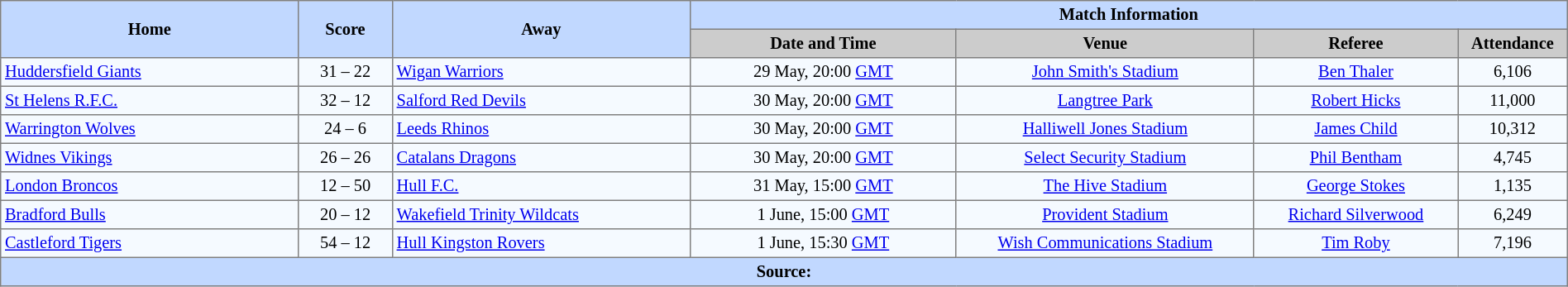<table border="1" cellpadding="3" cellspacing="0" style="border-collapse:collapse; font-size:85%; text-align:center; width:100%">
<tr style="background:#c1d8ff;">
<th rowspan="2" style="width:19%;">Home</th>
<th rowspan="2" style="width:6%;">Score</th>
<th rowspan="2" style="width:19%;">Away</th>
<th colspan=6>Match Information</th>
</tr>
<tr style="background:#ccc;">
<th width=17%>Date and Time</th>
<th width=19%>Venue</th>
<th width=13%>Referee</th>
<th width=7%>Attendance</th>
</tr>
<tr style="background:#f5faff;">
<td align=left> <a href='#'>Huddersfield Giants</a></td>
<td>31 – 22</td>
<td align=left> <a href='#'>Wigan Warriors</a></td>
<td>29 May, 20:00 <a href='#'>GMT</a></td>
<td><a href='#'>John Smith's Stadium</a></td>
<td><a href='#'>Ben Thaler</a></td>
<td>6,106</td>
</tr>
<tr style="background:#f5faff;">
<td align=left> <a href='#'>St Helens R.F.C.</a></td>
<td>32 – 12</td>
<td align=left> <a href='#'>Salford Red Devils</a></td>
<td>30 May, 20:00 <a href='#'>GMT</a></td>
<td><a href='#'>Langtree Park</a></td>
<td><a href='#'>Robert Hicks</a></td>
<td>11,000</td>
</tr>
<tr style="background:#f5faff;">
<td align=left> <a href='#'>Warrington Wolves</a></td>
<td>24 – 6</td>
<td align=left> <a href='#'>Leeds Rhinos</a></td>
<td>30 May, 20:00 <a href='#'>GMT</a></td>
<td><a href='#'>Halliwell Jones Stadium</a></td>
<td><a href='#'>James Child</a></td>
<td>10,312</td>
</tr>
<tr style="background:#f5faff;">
<td align=left> <a href='#'>Widnes Vikings</a></td>
<td>26 – 26</td>
<td align=left> <a href='#'>Catalans Dragons</a></td>
<td>30 May, 20:00 <a href='#'>GMT</a></td>
<td><a href='#'>Select Security Stadium</a></td>
<td><a href='#'>Phil Bentham</a></td>
<td>4,745</td>
</tr>
<tr style="background:#f5faff;">
<td align=left> <a href='#'>London Broncos</a></td>
<td>12 – 50</td>
<td align=left> <a href='#'>Hull F.C.</a></td>
<td>31 May, 15:00 <a href='#'>GMT</a></td>
<td><a href='#'>The Hive Stadium</a></td>
<td><a href='#'>George Stokes</a></td>
<td>1,135</td>
</tr>
<tr style="background:#f5faff;">
<td align=left> <a href='#'>Bradford Bulls</a></td>
<td>20 – 12</td>
<td align=left> <a href='#'>Wakefield Trinity Wildcats</a></td>
<td>1 June, 15:00 <a href='#'>GMT</a></td>
<td><a href='#'>Provident Stadium</a></td>
<td><a href='#'>Richard Silverwood</a></td>
<td>6,249</td>
</tr>
<tr style="background:#f5faff;">
<td align=left> <a href='#'>Castleford Tigers</a></td>
<td>54 – 12</td>
<td align=left> <a href='#'>Hull Kingston Rovers</a></td>
<td>1 June, 15:30 <a href='#'>GMT</a></td>
<td><a href='#'>Wish Communications Stadium</a></td>
<td><a href='#'>Tim Roby</a></td>
<td>7,196</td>
</tr>
<tr style="background:#c1d8ff;">
<th colspan=12>Source:</th>
</tr>
</table>
